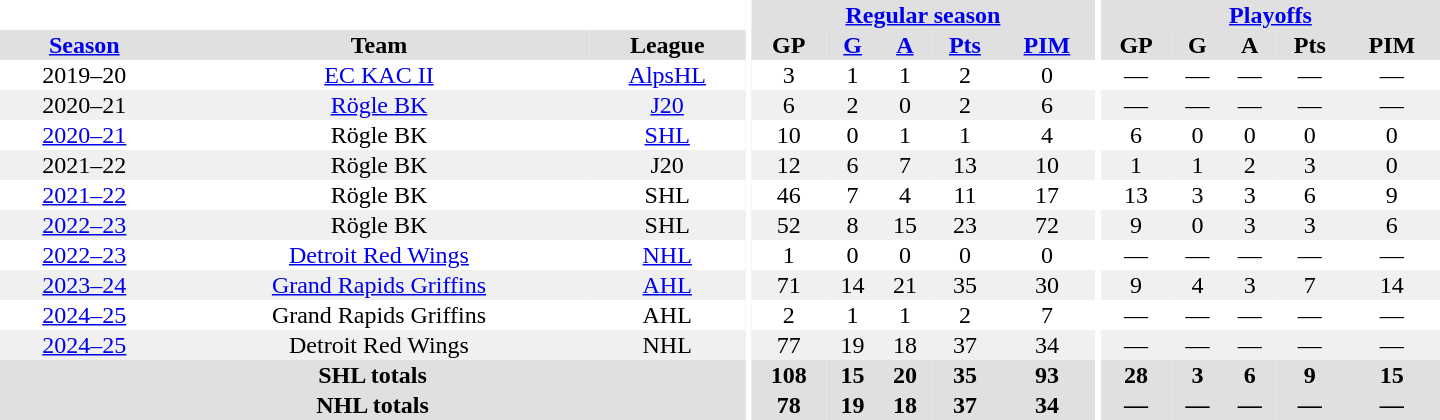<table border="0" cellpadding="1" cellspacing="0" style="text-align:center; width:60em">
<tr bgcolor="#e0e0e0">
<th colspan="3" bgcolor="#ffffff"></th>
<th rowspan="99" bgcolor="#ffffff"></th>
<th colspan="5"><a href='#'>Regular season</a></th>
<th rowspan="99" bgcolor="#ffffff"></th>
<th colspan="5"><a href='#'>Playoffs</a></th>
</tr>
<tr bgcolor="#e0e0e0">
<th><a href='#'>Season</a></th>
<th>Team</th>
<th>League</th>
<th>GP</th>
<th><a href='#'>G</a></th>
<th><a href='#'>A</a></th>
<th><a href='#'>Pts</a></th>
<th><a href='#'>PIM</a></th>
<th>GP</th>
<th>G</th>
<th>A</th>
<th>Pts</th>
<th>PIM</th>
</tr>
<tr>
<td>2019–20</td>
<td><a href='#'>EC KAC II</a></td>
<td><a href='#'>AlpsHL</a></td>
<td>3</td>
<td>1</td>
<td>1</td>
<td>2</td>
<td>0</td>
<td>—</td>
<td>—</td>
<td>—</td>
<td>—</td>
<td>—</td>
</tr>
<tr bgcolor="#f0f0f0">
<td>2020–21</td>
<td><a href='#'>Rögle BK</a></td>
<td><a href='#'>J20</a></td>
<td>6</td>
<td>2</td>
<td>0</td>
<td>2</td>
<td>6</td>
<td>—</td>
<td>—</td>
<td>—</td>
<td>—</td>
<td>—</td>
</tr>
<tr>
<td><a href='#'>2020–21</a></td>
<td>Rögle BK</td>
<td><a href='#'>SHL</a></td>
<td>10</td>
<td>0</td>
<td>1</td>
<td>1</td>
<td>4</td>
<td>6</td>
<td>0</td>
<td>0</td>
<td>0</td>
<td>0</td>
</tr>
<tr bgcolor="#f0f0f0">
<td>2021–22</td>
<td>Rögle BK</td>
<td>J20</td>
<td>12</td>
<td>6</td>
<td>7</td>
<td>13</td>
<td>10</td>
<td>1</td>
<td>1</td>
<td>2</td>
<td>3</td>
<td>0</td>
</tr>
<tr>
<td><a href='#'>2021–22</a></td>
<td>Rögle BK</td>
<td>SHL</td>
<td>46</td>
<td>7</td>
<td>4</td>
<td>11</td>
<td>17</td>
<td>13</td>
<td>3</td>
<td>3</td>
<td>6</td>
<td>9</td>
</tr>
<tr bgcolor="#f0f0f0">
<td><a href='#'>2022–23</a></td>
<td>Rögle BK</td>
<td>SHL</td>
<td>52</td>
<td>8</td>
<td>15</td>
<td>23</td>
<td>72</td>
<td>9</td>
<td>0</td>
<td>3</td>
<td>3</td>
<td>6</td>
</tr>
<tr>
<td><a href='#'>2022–23</a></td>
<td><a href='#'>Detroit Red Wings</a></td>
<td><a href='#'>NHL</a></td>
<td>1</td>
<td>0</td>
<td>0</td>
<td>0</td>
<td>0</td>
<td>—</td>
<td>—</td>
<td>—</td>
<td>—</td>
<td>—</td>
</tr>
<tr bgcolor="#f0f0f0">
<td><a href='#'>2023–24</a></td>
<td><a href='#'>Grand Rapids Griffins</a></td>
<td><a href='#'>AHL</a></td>
<td>71</td>
<td>14</td>
<td>21</td>
<td>35</td>
<td>30</td>
<td>9</td>
<td>4</td>
<td>3</td>
<td>7</td>
<td>14</td>
</tr>
<tr>
<td><a href='#'>2024–25</a></td>
<td>Grand Rapids Griffins</td>
<td>AHL</td>
<td>2</td>
<td>1</td>
<td>1</td>
<td>2</td>
<td>7</td>
<td>—</td>
<td>—</td>
<td>—</td>
<td>—</td>
<td>—</td>
</tr>
<tr bgcolor="#f0f0f0">
<td><a href='#'>2024–25</a></td>
<td>Detroit Red Wings</td>
<td>NHL</td>
<td>77</td>
<td>19</td>
<td>18</td>
<td>37</td>
<td>34</td>
<td>—</td>
<td>—</td>
<td>—</td>
<td>—</td>
<td>—</td>
</tr>
<tr style="background:#e0e0e0;">
<th colspan="3">SHL totals</th>
<th>108</th>
<th>15</th>
<th>20</th>
<th>35</th>
<th>93</th>
<th>28</th>
<th>3</th>
<th>6</th>
<th>9</th>
<th>15</th>
</tr>
<tr style="background:#e0e0e0;">
<th colspan="3">NHL totals</th>
<th>78</th>
<th>19</th>
<th>18</th>
<th>37</th>
<th>34</th>
<th>—</th>
<th>—</th>
<th>—</th>
<th>—</th>
<th>—</th>
</tr>
</table>
